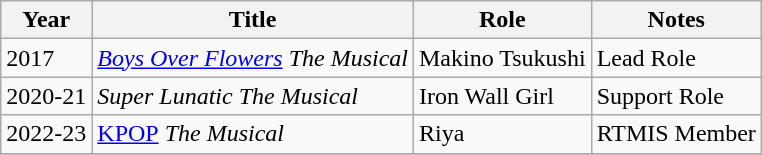<table class="wikitable">
<tr>
<th>Year</th>
<th>Title</th>
<th>Role</th>
<th>Notes</th>
</tr>
<tr>
<td>2017</td>
<td><em><a href='#'>Boys Over Flowers</a> The Musical</em></td>
<td>Makino Tsukushi</td>
<td>Lead Role</td>
</tr>
<tr>
<td>2020-21</td>
<td><em>Super Lunatic The Musical</em></td>
<td>Iron Wall Girl</td>
<td>Support Role</td>
</tr>
<tr>
<td>2022-23</td>
<td><em><a href='#'></em>KPOP<em></a> The Musical</em></td>
<td>Riya</td>
<td>RTMIS Member</td>
</tr>
<tr>
</tr>
</table>
